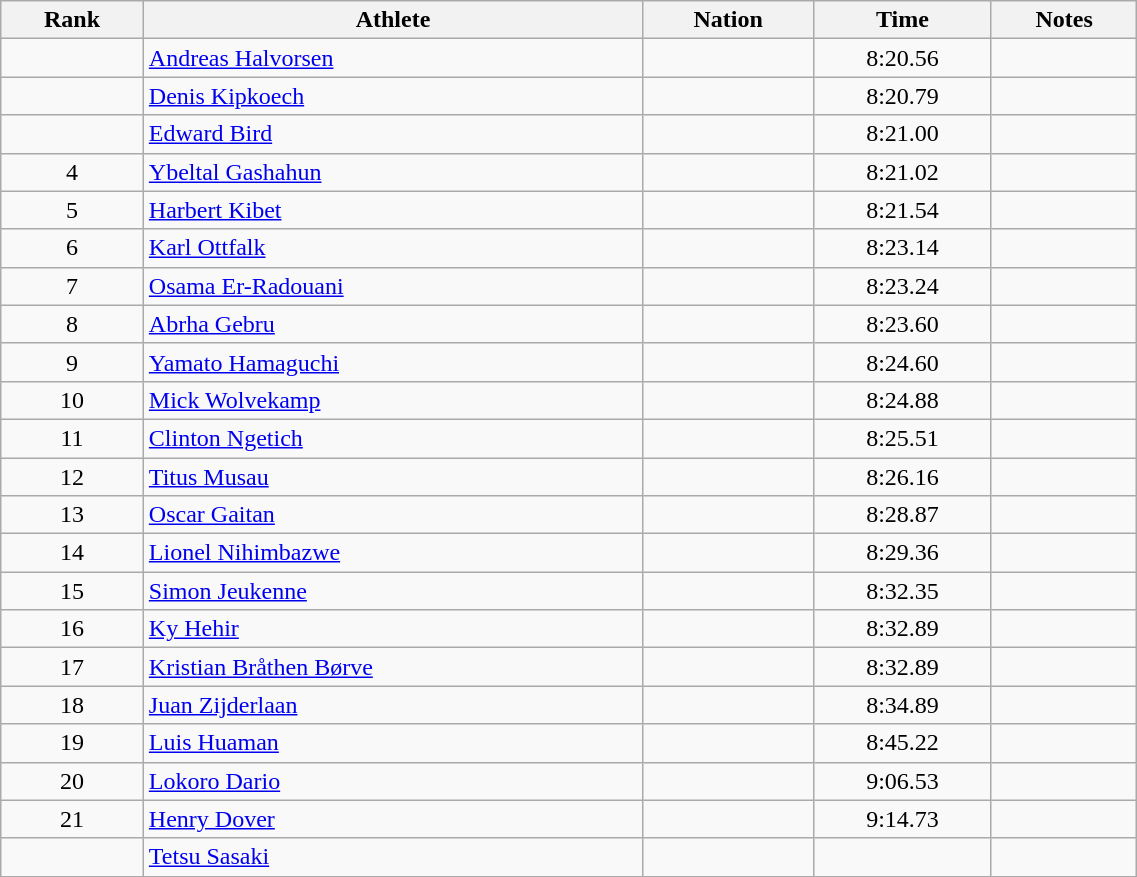<table class="wikitable sortable" style="text-align:center;width: 60%;">
<tr>
<th scope="col">Rank</th>
<th scope="col">Athlete</th>
<th scope="col">Nation</th>
<th scope="col">Time</th>
<th scope="col">Notes</th>
</tr>
<tr>
<td></td>
<td align=left><a href='#'>Andreas Halvorsen</a></td>
<td align=left></td>
<td>8:20.56</td>
<td></td>
</tr>
<tr>
<td></td>
<td align=left><a href='#'>Denis Kipkoech</a></td>
<td align=left></td>
<td>8:20.79</td>
<td></td>
</tr>
<tr>
<td></td>
<td align=left><a href='#'>Edward Bird</a></td>
<td align=left></td>
<td>8:21.00</td>
<td></td>
</tr>
<tr>
<td>4</td>
<td align=left><a href='#'>Ybeltal Gashahun</a></td>
<td align=left></td>
<td>8:21.02</td>
<td></td>
</tr>
<tr>
<td>5</td>
<td align=left><a href='#'>Harbert Kibet</a></td>
<td align=left></td>
<td>8:21.54</td>
<td></td>
</tr>
<tr>
<td>6</td>
<td align=left><a href='#'>Karl Ottfalk</a></td>
<td align=left></td>
<td>8:23.14</td>
<td></td>
</tr>
<tr>
<td>7</td>
<td align=left><a href='#'>Osama Er-Radouani</a></td>
<td align=left></td>
<td>8:23.24</td>
<td></td>
</tr>
<tr>
<td>8</td>
<td align=left><a href='#'>Abrha Gebru</a></td>
<td align=left></td>
<td>8:23.60</td>
<td></td>
</tr>
<tr>
<td>9</td>
<td align=left><a href='#'>Yamato Hamaguchi</a></td>
<td align=left></td>
<td>8:24.60</td>
<td></td>
</tr>
<tr>
<td>10</td>
<td align=left><a href='#'>Mick Wolvekamp</a></td>
<td align=left></td>
<td>8:24.88</td>
<td></td>
</tr>
<tr>
<td>11</td>
<td align=left><a href='#'>Clinton Ngetich</a></td>
<td align=left></td>
<td>8:25.51</td>
<td></td>
</tr>
<tr>
<td>12</td>
<td align=left><a href='#'>Titus Musau</a></td>
<td align=left></td>
<td>8:26.16</td>
<td></td>
</tr>
<tr>
<td>13</td>
<td align=left><a href='#'>Oscar Gaitan</a></td>
<td align=left></td>
<td>8:28.87</td>
<td></td>
</tr>
<tr>
<td>14</td>
<td align=left><a href='#'>Lionel Nihimbazwe</a></td>
<td align=left></td>
<td>8:29.36</td>
<td></td>
</tr>
<tr>
<td>15</td>
<td align=left><a href='#'>Simon Jeukenne</a></td>
<td align=left></td>
<td>8:32.35</td>
<td></td>
</tr>
<tr>
<td>16</td>
<td align=left><a href='#'>Ky Hehir</a></td>
<td align=left></td>
<td>8:32.89</td>
<td></td>
</tr>
<tr>
<td>17</td>
<td align=left><a href='#'>Kristian Bråthen Børve</a></td>
<td align=left></td>
<td>8:32.89</td>
<td></td>
</tr>
<tr>
<td>18</td>
<td align=left><a href='#'>Juan Zijderlaan</a></td>
<td align=left></td>
<td>8:34.89</td>
<td></td>
</tr>
<tr>
<td>19</td>
<td align=left><a href='#'>Luis Huaman</a></td>
<td align=left></td>
<td>8:45.22</td>
<td></td>
</tr>
<tr>
<td>20</td>
<td align=left><a href='#'>Lokoro Dario</a></td>
<td align=left></td>
<td>9:06.53</td>
<td></td>
</tr>
<tr>
<td>21</td>
<td align=left><a href='#'>Henry Dover</a></td>
<td align=left></td>
<td>9:14.73</td>
<td></td>
</tr>
<tr>
<td></td>
<td align=left><a href='#'>Tetsu Sasaki</a></td>
<td align=left></td>
<td></td>
<td></td>
</tr>
</table>
